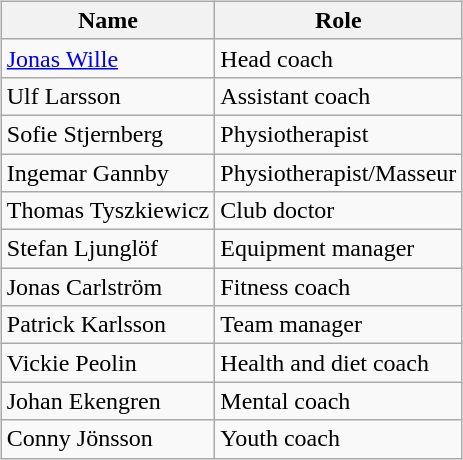<table>
<tr>
<td valign="top"><br><table class="wikitable">
<tr>
<th>Name</th>
<th>Role</th>
</tr>
<tr>
<td><a href='#'>Jonas Wille</a></td>
<td>Head coach</td>
</tr>
<tr>
<td>Ulf Larsson</td>
<td>Assistant coach</td>
</tr>
<tr>
<td>Sofie Stjernberg</td>
<td>Physiotherapist</td>
</tr>
<tr>
<td>Ingemar Gannby</td>
<td>Physiotherapist/Masseur</td>
</tr>
<tr>
<td>Thomas Tyszkiewicz</td>
<td>Club doctor</td>
</tr>
<tr>
<td>Stefan Ljunglöf</td>
<td>Equipment manager</td>
</tr>
<tr>
<td>Jonas Carlström</td>
<td>Fitness coach</td>
</tr>
<tr>
<td>Patrick Karlsson</td>
<td>Team manager</td>
</tr>
<tr>
<td>Vickie Peolin</td>
<td>Health and diet coach</td>
</tr>
<tr>
<td>Johan Ekengren</td>
<td>Mental coach</td>
</tr>
<tr>
<td>Conny Jönsson</td>
<td>Youth coach</td>
</tr>
</table>
</td>
</tr>
</table>
